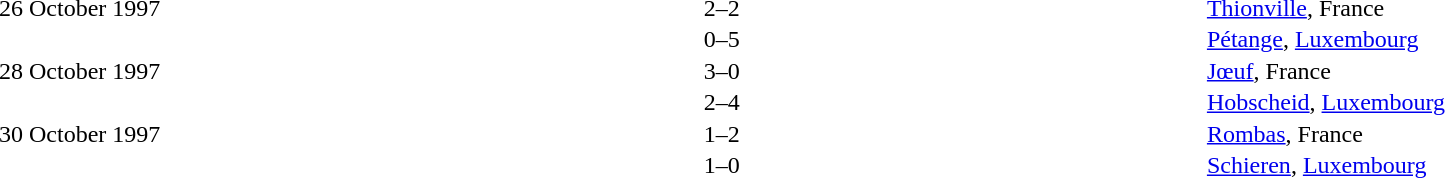<table cellspacing=1 width=85%>
<tr>
<th width=15%></th>
<th width=25%></th>
<th width=10%></th>
<th width=25%></th>
<th width=25%></th>
</tr>
<tr>
<td>26 October 1997</td>
<td align=right></td>
<td align=center>2–2</td>
<td></td>
<td><a href='#'>Thionville</a>, France</td>
</tr>
<tr>
<td></td>
<td align=right></td>
<td align=center>0–5</td>
<td></td>
<td><a href='#'>Pétange</a>, <a href='#'>Luxembourg</a></td>
</tr>
<tr>
<td>28 October 1997</td>
<td align=right></td>
<td align=center>3–0</td>
<td></td>
<td><a href='#'>Jœuf</a>, France</td>
</tr>
<tr>
<td></td>
<td align=right></td>
<td align=center>2–4</td>
<td></td>
<td><a href='#'>Hobscheid</a>, <a href='#'>Luxembourg</a></td>
</tr>
<tr>
<td>30 October 1997</td>
<td align=right></td>
<td align=center>1–2</td>
<td></td>
<td><a href='#'>Rombas</a>, France</td>
</tr>
<tr>
<td></td>
<td align=right></td>
<td align=center>1–0</td>
<td></td>
<td><a href='#'>Schieren</a>, <a href='#'>Luxembourg</a></td>
</tr>
</table>
